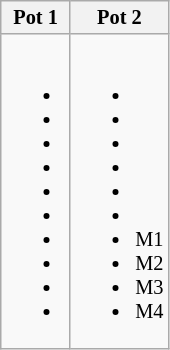<table class="wikitable" style="font-size:85%; white-space:nowrap;">
<tr>
<th>Pot 1</th>
<th>Pot 2</th>
</tr>
<tr>
<td><br><ul><li></li><li></li><li></li><li></li><li></li><li></li><li></li><li></li><li></li><li></li></ul></td>
<td><br><ul><li></li><li></li><li></li><li></li><li></li><li></li><li>M1</li><li>M2</li><li>M3</li><li>M4</li></ul></td>
</tr>
</table>
